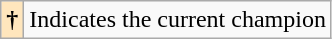<table class="wikitable">
<tr>
<th style="background-color: #ffe6bd">†</th>
<td>Indicates the current champion</td>
</tr>
</table>
